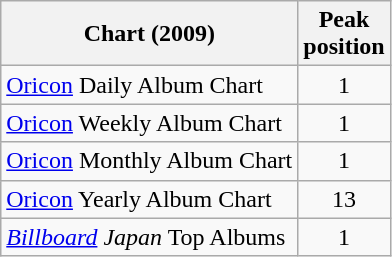<table class="wikitable sortable">
<tr>
<th>Chart (2009)</th>
<th>Peak<br>position</th>
</tr>
<tr>
<td><a href='#'>Oricon</a> Daily Album Chart</td>
<td style="text-align:center;">1</td>
</tr>
<tr>
<td><a href='#'>Oricon</a> Weekly Album Chart</td>
<td style="text-align:center;">1</td>
</tr>
<tr>
<td><a href='#'>Oricon</a> Monthly Album Chart</td>
<td style="text-align:center;">1</td>
</tr>
<tr>
<td><a href='#'>Oricon</a> Yearly Album Chart</td>
<td style="text-align:center;">13</td>
</tr>
<tr>
<td><em><a href='#'>Billboard</a> Japan</em> Top Albums</td>
<td style="text-align:center;">1</td>
</tr>
</table>
